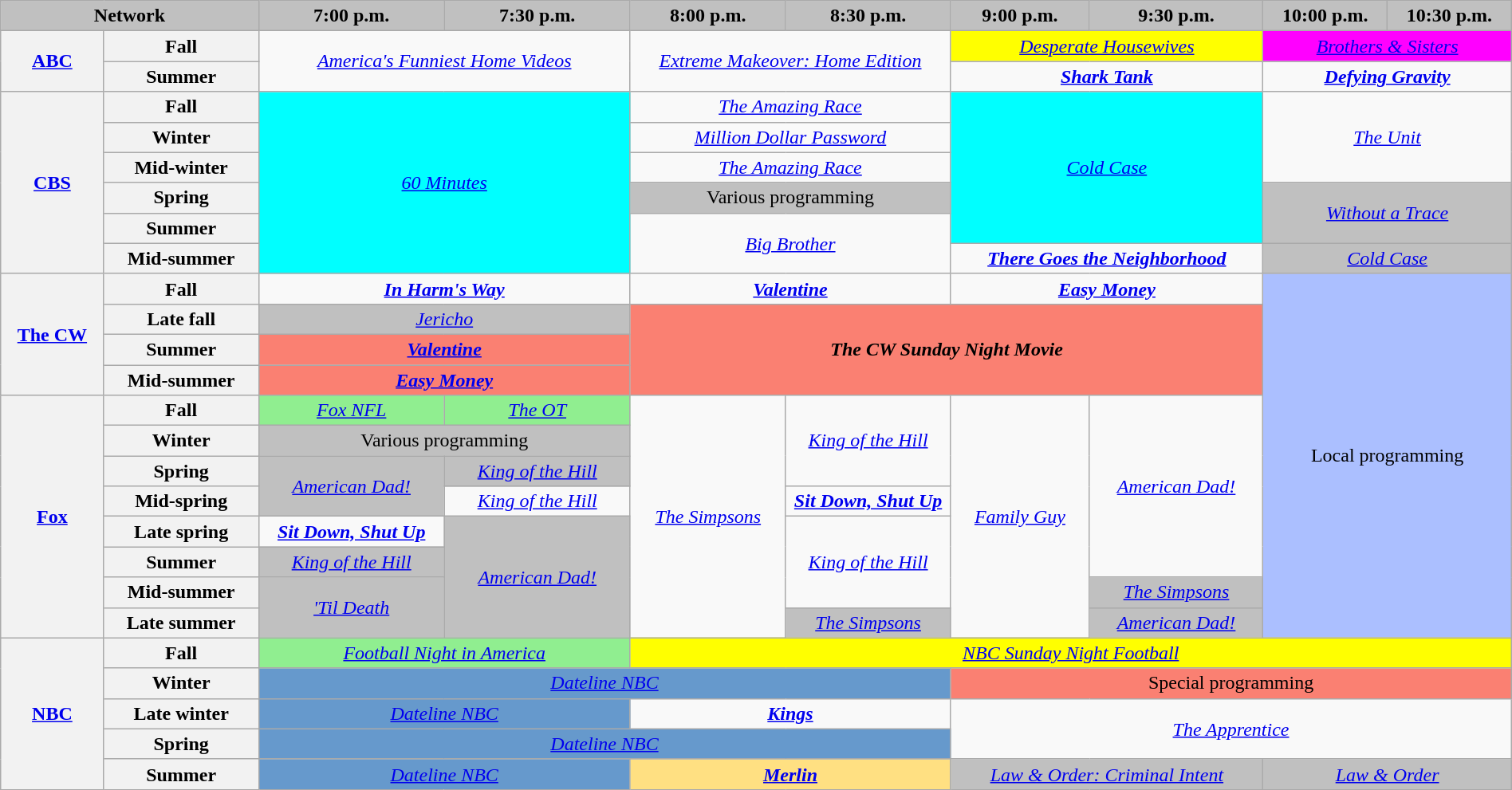<table class="wikitable" style="width:100%;margin-right:0;text-align:center">
<tr>
<th colspan="2" style="background-color:#C0C0C0;text-align:center">Network</th>
<th style="background-color:#C0C0C0;text-align:center;width:12.3%">7:00 p.m.</th>
<th style="background-color:#C0C0C0;text-align:center;width:12.3%">7:30 p.m.</th>
<th style="background-color:#C0C0C0;text-align:center;width:10.3%">8:00 p.m.</th>
<th style="background-color:#C0C0C0;text-align:center;width:10.9%">8:30 p.m.</th>
<th style="background-color:#C0C0C0;text-align:center;width:9.2%">9:00 p.m.</th>
<th style="background-color:#C0C0C0;text-align:center;width:11.5%">9:30 p.m.</th>
<th style="background-color:#C0C0C0;text-align:center">10:00 p.m.</th>
<th style="background-color:#C0C0C0;text-align:center">10:30 p.m.</th>
</tr>
<tr>
<th rowspan="2"><a href='#'>ABC</a></th>
<th>Fall</th>
<td rowspan="2" colspan="2"><em><a href='#'>America's Funniest Home Videos</a></em></td>
<td colspan="2" rowspan="2"><em><a href='#'>Extreme Makeover: Home Edition</a></em></td>
<td style="background:#FFFF00;" colspan="2"><em><a href='#'>Desperate Housewives</a></em> </td>
<td style="background:#FF00FF;" colspan="2"><em><a href='#'>Brothers & Sisters</a></em> </td>
</tr>
<tr>
<th>Summer</th>
<td colspan="2"><strong><em><a href='#'>Shark Tank</a></em></strong></td>
<td colspan="2"><strong><em><a href='#'>Defying Gravity</a></em></strong></td>
</tr>
<tr>
<th rowspan="6"><a href='#'>CBS</a></th>
<th>Fall</th>
<td style="background:#00FFFF;" colspan="2" rowspan="6"><em><a href='#'>60 Minutes</a></em> </td>
<td colspan="2"><em><a href='#'>The Amazing Race</a></em></td>
<td style="background:#00FFFF;" colspan="2" rowspan="5"><em><a href='#'>Cold Case</a></em> </td>
<td colspan="2" rowspan="3"><em><a href='#'>The Unit</a></em></td>
</tr>
<tr>
<th>Winter</th>
<td colspan="2"><em><a href='#'>Million Dollar Password</a></em></td>
</tr>
<tr>
<th>Mid-winter</th>
<td colspan="2"><em><a href='#'>The Amazing Race</a></em></td>
</tr>
<tr>
<th>Spring</th>
<td colspan="2" style="background:#C0C0C0;">Various programming</td>
<td rowspan="2" colspan="2" style="background:#C0C0C0;"><em><a href='#'>Without a Trace</a></em> </td>
</tr>
<tr>
<th>Summer</th>
<td rowspan="2" colspan="2"><em><a href='#'>Big Brother</a></em></td>
</tr>
<tr>
<th>Mid-summer</th>
<td colspan="2"><strong><em><a href='#'>There Goes the Neighborhood</a></em></strong></td>
<td colspan="2" style="background:#C0C0C0;"><em><a href='#'>Cold Case</a></em> </td>
</tr>
<tr>
<th rowspan="4"><a href='#'>The CW</a></th>
<th>Fall</th>
<td colspan="2"><strong><em><a href='#'>In Harm's Way</a></em></strong></td>
<td colspan="2"><strong><em><a href='#'>Valentine</a></em></strong></td>
<td colspan="2"><strong><em><a href='#'>Easy Money</a></em></strong></td>
<td style="background:#abbfff;" colspan="2" rowspan="12">Local programming</td>
</tr>
<tr>
<th>Late fall</th>
<td colspan="2" style="background:#C0C0C0;"><em><a href='#'>Jericho</a></em> </td>
<td colspan="4" rowspan="3" style="background:#FA8072;"><strong><em>The CW Sunday Night Movie</em></strong></td>
</tr>
<tr>
<th>Summer</th>
<td colspan="2" style="background:#FA8072;"><strong><em><a href='#'>Valentine</a></em></strong></td>
</tr>
<tr>
<th>Mid-summer</th>
<td colspan="2" style="background:#FA8072;"><strong><em><a href='#'>Easy Money</a></em></strong></td>
</tr>
<tr>
<th rowspan="8"><a href='#'>Fox</a></th>
<th>Fall</th>
<td style="background:lightgreen;"><em><a href='#'>Fox NFL</a></em> </td>
<td style="background:lightgreen;"><em><a href='#'>The OT</a></em></td>
<td rowspan="8"><em><a href='#'>The Simpsons</a></em></td>
<td rowspan="3"><em><a href='#'>King of the Hill</a></em></td>
<td rowspan="8"><em><a href='#'>Family Guy</a></em></td>
<td rowspan="6"><em><a href='#'>American Dad!</a></em></td>
</tr>
<tr>
<th>Winter</th>
<td colspan="2" style="background:#C0C0C0;">Various programming</td>
</tr>
<tr>
<th>Spring</th>
<td rowspan="2" style="background:#C0C0C0;"><em><a href='#'>American Dad!</a></em> </td>
<td style="background:#C0C0C0;"><em><a href='#'>King of the Hill</a></em> </td>
</tr>
<tr>
<th>Mid-spring</th>
<td><em><a href='#'>King of the Hill</a></em></td>
<td><strong><em><a href='#'>Sit Down, Shut Up</a></em></strong></td>
</tr>
<tr>
<th>Late spring</th>
<td><strong><em><a href='#'>Sit Down, Shut Up</a></em></strong></td>
<td rowspan="4" style="background:#C0C0C0;"><em><a href='#'>American Dad!</a></em> </td>
<td rowspan="3"><em><a href='#'>King of the Hill</a></em></td>
</tr>
<tr>
<th>Summer</th>
<td style="background:#C0C0C0;"><em><a href='#'>King of the Hill</a></em> </td>
</tr>
<tr>
<th>Mid-summer</th>
<td rowspan="2" style="background:#C0C0C0;"><em><a href='#'>'Til Death</a></em> </td>
<td style="background:#C0C0C0;"><em><a href='#'>The Simpsons</a></em> </td>
</tr>
<tr>
<th>Late summer</th>
<td style="background:#C0C0C0;"><em><a href='#'>The Simpsons</a></em> </td>
<td style="background:#C0C0C0;"><em><a href='#'>American Dad!</a></em> </td>
</tr>
<tr>
<th rowspan="5"><a href='#'>NBC</a></th>
<th>Fall</th>
<td colspan="2" style="background:lightgreen;"><em><a href='#'>Football Night in America</a></em></td>
<td style="background:#FFFF00;" colspan="6"><em><a href='#'>NBC Sunday Night Football</a></em>  </td>
</tr>
<tr>
<th>Winter</th>
<td colspan="4" style="background:#6699CC;"><em><a href='#'>Dateline NBC</a></em></td>
<td colspan="4" style="background:#FA8072;">Special programming</td>
</tr>
<tr>
<th>Late winter</th>
<td colspan="2" style="background:#6699CC;"><em><a href='#'>Dateline NBC</a></em></td>
<td colspan="2"><strong><em><a href='#'>Kings</a></em></strong></td>
<td rowspan="2" colspan="4"><em><a href='#'>The Apprentice</a></em></td>
</tr>
<tr>
<th>Spring</th>
<td colspan="4" style="background:#6699CC"><em><a href='#'>Dateline NBC</a></em></td>
</tr>
<tr>
<th>Summer</th>
<td colspan="2" style="background:#6699CC;"><em><a href='#'>Dateline NBC</a></em></td>
<td colspan="2" style="background:#FFE082;"><strong><em><a href='#'>Merlin</a></em></strong></td>
<td colspan="2" style="background:#C0C0C0;"><em><a href='#'>Law & Order: Criminal Intent</a></em> </td>
<td colspan="2" style="background:#C0C0C0;"><em><a href='#'>Law & Order</a></em> </td>
</tr>
</table>
